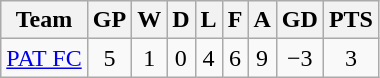<table class="wikitable" style="text-align:center;">
<tr>
<th>Team</th>
<th>GP</th>
<th>W</th>
<th>D</th>
<th>L</th>
<th>F</th>
<th>A</th>
<th>GD</th>
<th>PTS</th>
</tr>
<tr>
<td><a href='#'>PAT FC</a></td>
<td>5</td>
<td>1</td>
<td>0</td>
<td>4</td>
<td>6</td>
<td>9</td>
<td>−3</td>
<td>3</td>
</tr>
</table>
